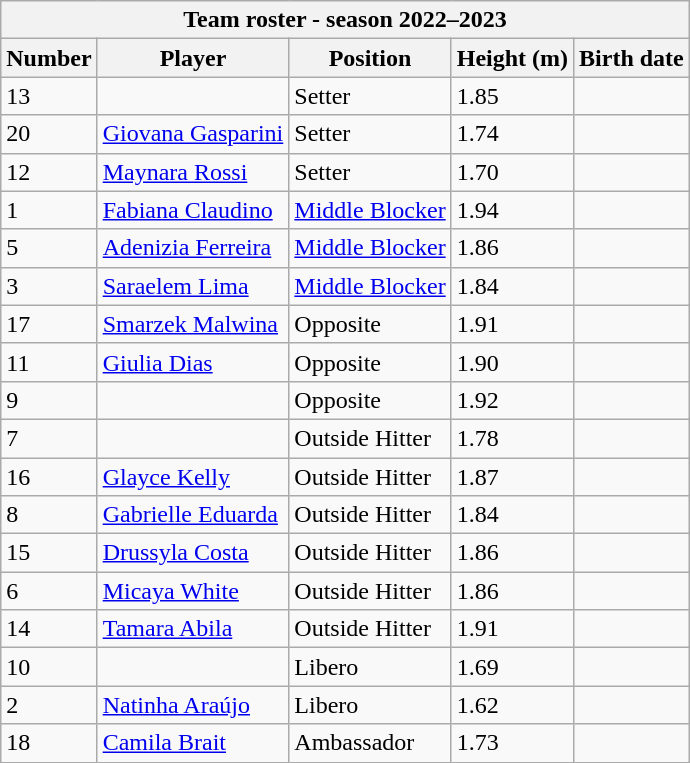<table class="wikitable sortable" style="font-size:100%; text-align:leff;">
<tr>
<th colspan="5"><strong>Team roster - season 2022–2023</strong></th>
</tr>
<tr>
<th>Number</th>
<th>Player</th>
<th>Position</th>
<th>Height (m)</th>
<th>Birth date</th>
</tr>
<tr>
<td>13</td>
<td align="left"> </td>
<td>Setter</td>
<td>1.85</td>
<td align="right"></td>
</tr>
<tr>
<td>20</td>
<td> <a href='#'>Giovana Gasparini</a></td>
<td>Setter</td>
<td>1.74</td>
<td></td>
</tr>
<tr>
<td>12</td>
<td> <a href='#'>Maynara Rossi</a></td>
<td>Setter</td>
<td>1.70</td>
<td></td>
</tr>
<tr>
<td>1</td>
<td> <a href='#'>Fabiana Claudino</a></td>
<td><a href='#'>Middle Blocker</a></td>
<td>1.94</td>
<td></td>
</tr>
<tr>
<td>5</td>
<td> <a href='#'>Adenizia Ferreira</a></td>
<td><a href='#'>Middle Blocker</a></td>
<td>1.86</td>
<td></td>
</tr>
<tr>
<td>3</td>
<td> <a href='#'>Saraelem Lima</a></td>
<td><a href='#'>Middle Blocker</a></td>
<td>1.84</td>
<td></td>
</tr>
<tr>
<td>17</td>
<td> <a href='#'>Smarzek Malwina</a></td>
<td>Opposite</td>
<td>1.91</td>
<td></td>
</tr>
<tr>
<td>11</td>
<td> <a href='#'>Giulia Dias</a></td>
<td>Opposite</td>
<td>1.90</td>
<td></td>
</tr>
<tr>
<td>9</td>
<td> </td>
<td>Opposite</td>
<td>1.92</td>
<td></td>
</tr>
<tr>
<td>7</td>
<td> </td>
<td>Outside Hitter</td>
<td>1.78</td>
<td></td>
</tr>
<tr>
<td>16</td>
<td> <a href='#'>Glayce Kelly</a></td>
<td>Outside Hitter</td>
<td>1.87</td>
<td></td>
</tr>
<tr>
<td>8</td>
<td> <a href='#'>Gabrielle Eduarda</a></td>
<td>Outside Hitter</td>
<td>1.84</td>
<td></td>
</tr>
<tr>
<td>15</td>
<td> <a href='#'>Drussyla Costa</a></td>
<td>Outside Hitter</td>
<td>1.86</td>
<td></td>
</tr>
<tr>
<td>6</td>
<td> <a href='#'>Micaya White</a></td>
<td>Outside Hitter</td>
<td>1.86</td>
<td></td>
</tr>
<tr>
<td>14</td>
<td> <a href='#'>Tamara Abila</a></td>
<td>Outside Hitter</td>
<td>1.91</td>
<td></td>
</tr>
<tr>
<td>10</td>
<td> </td>
<td>Libero</td>
<td>1.69</td>
<td></td>
</tr>
<tr>
<td>2</td>
<td> <a href='#'>Natinha Araújo</a></td>
<td>Libero</td>
<td>1.62</td>
<td></td>
</tr>
<tr>
<td>18</td>
<td> <a href='#'>Camila Brait</a></td>
<td>Ambassador</td>
<td>1.73</td>
<td></td>
</tr>
</table>
